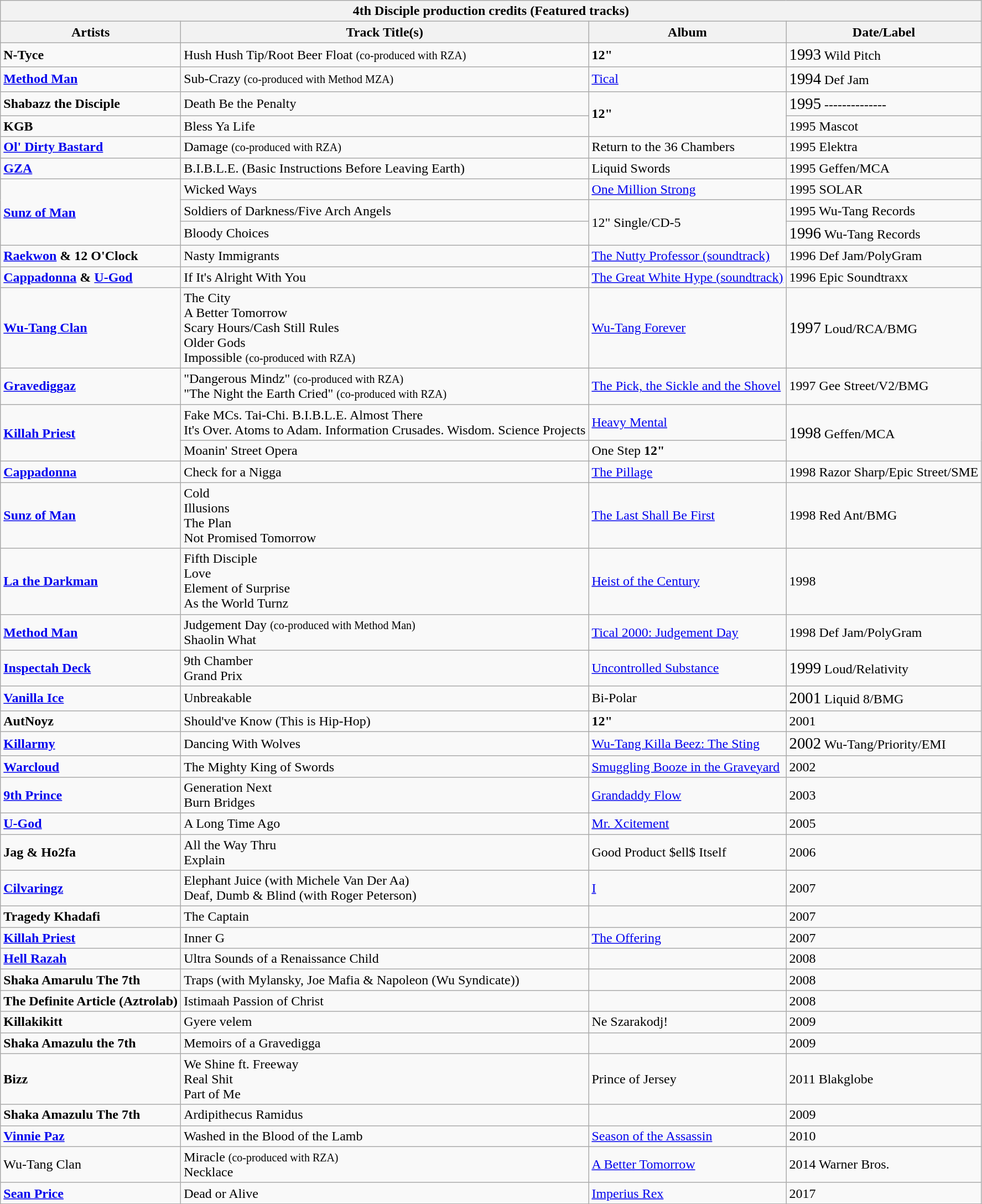<table class="wikitable">
<tr>
<th colspan=4>4th Disciple production credits (Featured tracks)</th>
</tr>
<tr>
<th>Artists</th>
<th>Track Title(s)</th>
<th>Album</th>
<th>Date/Label</th>
</tr>
<tr>
<td><strong>N-Tyce</strong></td>
<td>Hush Hush Tip/Root Beer Float <small>(co-produced with RZA)</small></td>
<td><strong>12"</strong></td>
<td><big>1993</big> Wild Pitch</td>
</tr>
<tr>
<td><strong><a href='#'>Method Man</a></strong></td>
<td>Sub-Crazy <small>(co-produced with Method MZA)</small></td>
<td><a href='#'>Tical</a></td>
<td><big>1994</big> Def Jam</td>
</tr>
<tr>
<td><strong>Shabazz the Disciple</strong></td>
<td>Death Be the Penalty</td>
<td rowspan="2"><strong>12"</strong></td>
<td><big>1995</big> --------------</td>
</tr>
<tr>
<td><strong>KGB</strong></td>
<td>Bless Ya Life</td>
<td>1995 Mascot</td>
</tr>
<tr>
<td><strong><a href='#'>Ol' Dirty Bastard</a></strong></td>
<td>Damage <small>(co-produced with RZA)</small></td>
<td>Return to the 36 Chambers</td>
<td>1995 Elektra</td>
</tr>
<tr>
<td><strong><a href='#'>GZA</a></strong></td>
<td>B.I.B.L.E. (Basic Instructions Before Leaving Earth)</td>
<td>Liquid Swords</td>
<td>1995 Geffen/MCA</td>
</tr>
<tr>
<td rowspan="3"><strong><a href='#'>Sunz of Man</a></strong></td>
<td>Wicked Ways</td>
<td><a href='#'>One Million Strong</a></td>
<td>1995 SOLAR</td>
</tr>
<tr>
<td>Soldiers of Darkness/Five Arch Angels</td>
<td rowspan="2">12" Single/CD-5</td>
<td>1995 Wu-Tang Records</td>
</tr>
<tr>
<td>Bloody Choices</td>
<td><big>1996</big> Wu-Tang Records</td>
</tr>
<tr>
<td><strong><a href='#'>Raekwon</a> & 12 O'Clock</strong></td>
<td>Nasty Immigrants</td>
<td><a href='#'>The Nutty Professor (soundtrack)</a></td>
<td>1996 Def Jam/PolyGram</td>
</tr>
<tr>
<td><strong><a href='#'>Cappadonna</a> & <a href='#'>U-God</a></strong></td>
<td>If It's Alright With You</td>
<td><a href='#'>The Great White Hype (soundtrack)</a></td>
<td>1996 Epic Soundtraxx</td>
</tr>
<tr>
<td><strong><a href='#'>Wu-Tang Clan</a></strong></td>
<td>The City<br>A Better Tomorrow<br>Scary Hours/Cash Still Rules<br>Older Gods<br>Impossible <small>(co-produced with RZA)</small></td>
<td><a href='#'>Wu-Tang Forever</a></td>
<td><big>1997</big> Loud/RCA/BMG</td>
</tr>
<tr>
<td><strong><a href='#'>Gravediggaz</a></strong></td>
<td>"Dangerous Mindz" <small>(co-produced with RZA)</small><br>"The Night the Earth Cried"  <small>(co-produced with RZA)</small></td>
<td><a href='#'>The Pick, the Sickle and the Shovel</a></td>
<td>1997 Gee Street/V2/BMG</td>
</tr>
<tr>
<td rowspan="2"><strong><a href='#'>Killah Priest</a></strong></td>
<td>Fake MCs.      Tai-Chi.             B.I.B.L.E.     Almost There<br>It's Over.      Atoms to Adam.    Information
Crusades.       Wisdom.           Science Projects</td>
<td><a href='#'>Heavy Mental</a></td>
<td rowspan="2"><big>1998</big> Geffen/MCA</td>
</tr>
<tr>
<td>Moanin'                        Street Opera</td>
<td>One Step <strong>12"</strong></td>
</tr>
<tr>
<td><strong><a href='#'>Cappadonna</a></strong></td>
<td>Check for a Nigga</td>
<td><a href='#'>The Pillage</a></td>
<td>1998 Razor Sharp/Epic Street/SME</td>
</tr>
<tr>
<td><strong><a href='#'>Sunz of Man</a></strong></td>
<td>Cold<br>Illusions<br>The Plan<br>Not Promised Tomorrow</td>
<td><a href='#'>The Last Shall Be First</a></td>
<td>1998 Red Ant/BMG</td>
</tr>
<tr>
<td><strong><a href='#'>La the Darkman</a></strong></td>
<td>Fifth Disciple<br>Love<br>Element of Surprise<br>As the World Turnz</td>
<td><a href='#'>Heist of the Century</a></td>
<td>1998</td>
</tr>
<tr>
<td><strong><a href='#'>Method Man</a></strong></td>
<td>Judgement Day <small>(co-produced with Method Man)</small><br>Shaolin What</td>
<td><a href='#'>Tical 2000: Judgement Day</a></td>
<td>1998 Def Jam/PolyGram</td>
</tr>
<tr>
<td><strong><a href='#'>Inspectah Deck</a></strong></td>
<td>9th Chamber<br>Grand Prix</td>
<td><a href='#'>Uncontrolled Substance</a></td>
<td><big>1999</big> Loud/Relativity</td>
</tr>
<tr>
<td><strong><a href='#'>Vanilla Ice</a></strong></td>
<td>Unbreakable</td>
<td>Bi-Polar</td>
<td><big>2001</big> Liquid 8/BMG</td>
</tr>
<tr>
<td><strong>AutNoyz</strong></td>
<td>Should've Know (This is Hip-Hop)</td>
<td><strong>12"</strong></td>
<td>2001</td>
</tr>
<tr>
<td><strong><a href='#'>Killarmy</a></strong></td>
<td>Dancing With Wolves</td>
<td><a href='#'>Wu-Tang Killa Beez: The Sting</a></td>
<td><big>2002</big> Wu-Tang/Priority/EMI</td>
</tr>
<tr>
<td><strong><a href='#'>Warcloud</a></strong></td>
<td>The Mighty King of Swords</td>
<td><a href='#'>Smuggling Booze in the Graveyard</a></td>
<td>2002</td>
</tr>
<tr>
<td><strong><a href='#'>9th Prince</a></strong></td>
<td>Generation Next<br>Burn Bridges</td>
<td><a href='#'>Grandaddy Flow</a></td>
<td>2003</td>
</tr>
<tr>
<td><strong><a href='#'>U-God</a></strong></td>
<td>A Long Time Ago</td>
<td><a href='#'>Mr. Xcitement</a></td>
<td>2005</td>
</tr>
<tr>
<td><strong>Jag & Ho2fa</strong></td>
<td>All the Way Thru<br>Explain</td>
<td>Good Product $ell$ Itself</td>
<td>2006</td>
</tr>
<tr>
<td><strong><a href='#'>Cilvaringz</a></strong></td>
<td>Elephant Juice (with Michele Van Der Aa)<br>Deaf, Dumb & Blind (with Roger Peterson)</td>
<td><a href='#'>I</a></td>
<td>2007</td>
</tr>
<tr>
<td><strong>Tragedy Khadafi</strong></td>
<td>The Captain</td>
<td></td>
<td>2007</td>
</tr>
<tr>
<td><strong><a href='#'>Killah Priest</a></strong></td>
<td>Inner G</td>
<td><a href='#'>The Offering</a></td>
<td>2007</td>
</tr>
<tr>
<td><strong><a href='#'>Hell Razah</a></strong></td>
<td>Ultra Sounds of a Renaissance Child</td>
<td></td>
<td>2008</td>
</tr>
<tr>
<td><strong>Shaka Amarulu The 7th</strong></td>
<td>Traps (with Mylansky, Joe Mafia & Napoleon (Wu Syndicate))</td>
<td></td>
<td>2008</td>
</tr>
<tr>
<td><strong>The Definite Article (Aztrolab)</strong></td>
<td>Istimaah Passion of Christ</td>
<td></td>
<td>2008</td>
</tr>
<tr>
<td><strong>Killakikitt</strong></td>
<td>Gyere velem</td>
<td>Ne Szarakodj!</td>
<td>2009</td>
</tr>
<tr>
<td><strong>Shaka Amazulu the 7th</strong></td>
<td>Memoirs of a Gravedigga</td>
<td></td>
<td>2009</td>
</tr>
<tr>
<td><strong>Bizz</strong></td>
<td>We Shine ft. Freeway<br>Real Shit<br>Part of Me</td>
<td>Prince of Jersey</td>
<td>2011 Blakglobe</td>
</tr>
<tr>
<td><strong>Shaka Amazulu The 7th</strong></td>
<td>Ardipithecus Ramidus</td>
<td></td>
<td>2009</td>
</tr>
<tr>
<td><strong><a href='#'>Vinnie Paz</a></strong></td>
<td>Washed in the Blood of the Lamb</td>
<td><a href='#'>Season of the Assassin</a></td>
<td>2010</td>
</tr>
<tr>
<td>Wu-Tang Clan</td>
<td>Miracle <small>(co-produced with RZA)</small><br>Necklace</td>
<td><a href='#'>A Better Tomorrow</a></td>
<td>2014 Warner Bros.</td>
</tr>
<tr>
<td><strong><a href='#'>Sean Price</a></strong></td>
<td>Dead or Alive</td>
<td><a href='#'>Imperius Rex</a></td>
<td>2017</td>
</tr>
</table>
